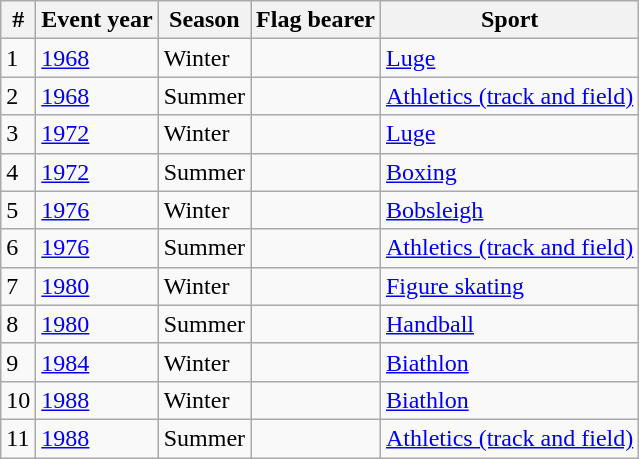<table class="wikitable sortable">
<tr>
<th>#</th>
<th>Event year</th>
<th>Season</th>
<th>Flag bearer</th>
<th>Sport</th>
</tr>
<tr>
<td>1</td>
<td><a href='#'>1968</a></td>
<td>Winter</td>
<td></td>
<td><a href='#'>Luge</a></td>
</tr>
<tr>
<td>2</td>
<td><a href='#'>1968</a></td>
<td>Summer</td>
<td></td>
<td><a href='#'>Athletics (track and field)</a></td>
</tr>
<tr>
<td>3</td>
<td><a href='#'>1972</a></td>
<td>Winter</td>
<td></td>
<td><a href='#'>Luge</a></td>
</tr>
<tr>
<td>4</td>
<td><a href='#'>1972</a></td>
<td>Summer</td>
<td></td>
<td><a href='#'>Boxing</a></td>
</tr>
<tr>
<td>5</td>
<td><a href='#'>1976</a></td>
<td>Winter</td>
<td></td>
<td><a href='#'>Bobsleigh</a></td>
</tr>
<tr>
<td>6</td>
<td><a href='#'>1976</a></td>
<td>Summer</td>
<td></td>
<td><a href='#'>Athletics (track and field)</a></td>
</tr>
<tr>
<td>7</td>
<td><a href='#'>1980</a></td>
<td>Winter</td>
<td></td>
<td><a href='#'>Figure skating</a></td>
</tr>
<tr>
<td>8</td>
<td><a href='#'>1980</a></td>
<td>Summer</td>
<td></td>
<td><a href='#'>Handball</a></td>
</tr>
<tr>
<td>9</td>
<td><a href='#'>1984</a></td>
<td>Winter</td>
<td></td>
<td><a href='#'>Biathlon</a></td>
</tr>
<tr>
<td>10</td>
<td><a href='#'>1988</a></td>
<td>Winter</td>
<td></td>
<td><a href='#'>Biathlon</a></td>
</tr>
<tr>
<td>11</td>
<td><a href='#'>1988</a></td>
<td>Summer</td>
<td></td>
<td><a href='#'>Athletics (track and field)</a></td>
</tr>
</table>
